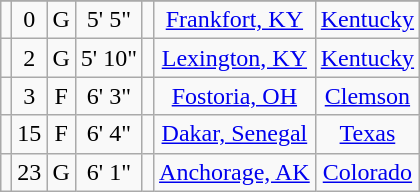<table class="wikitable sortable" border="1" style="text-align: center;">
<tr align=center>
</tr>
<tr>
<td></td>
<td>0</td>
<td>G</td>
<td>5' 5"</td>
<td></td>
<td><a href='#'>Frankfort, KY</a></td>
<td><a href='#'>Kentucky</a></td>
</tr>
<tr>
<td></td>
<td>2</td>
<td>G</td>
<td>5' 10"</td>
<td></td>
<td><a href='#'>Lexington, KY</a></td>
<td><a href='#'>Kentucky</a></td>
</tr>
<tr>
<td></td>
<td>3</td>
<td>F</td>
<td>6' 3"</td>
<td></td>
<td><a href='#'>Fostoria, OH</a></td>
<td><a href='#'>Clemson</a></td>
</tr>
<tr>
<td></td>
<td>15</td>
<td>F</td>
<td>6' 4"</td>
<td></td>
<td><a href='#'>Dakar, Senegal</a></td>
<td><a href='#'>Texas</a></td>
</tr>
<tr>
<td></td>
<td>23</td>
<td>G</td>
<td>6' 1"</td>
<td></td>
<td><a href='#'>Anchorage, AK</a></td>
<td><a href='#'>Colorado</a></td>
</tr>
</table>
